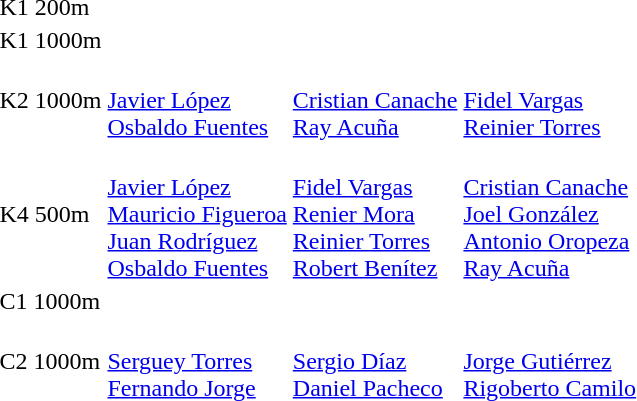<table>
<tr>
<td>K1 200m</td>
<td></td>
<td></td>
<td></td>
</tr>
<tr>
<td>K1 1000m</td>
<td></td>
<td></td>
<td></td>
</tr>
<tr>
<td>K2 1000m</td>
<td><br><a href='#'>Javier López</a><br><a href='#'>Osbaldo Fuentes</a></td>
<td><br><a href='#'>Cristian Canache</a><br><a href='#'>Ray Acuña</a></td>
<td><br><a href='#'>Fidel Vargas</a><br><a href='#'>Reinier Torres</a></td>
</tr>
<tr>
<td>K4 500m</td>
<td><br><a href='#'>Javier López</a><br><a href='#'>Mauricio Figueroa</a><br><a href='#'>Juan Rodríguez</a><br><a href='#'>Osbaldo Fuentes</a></td>
<td><br><a href='#'>Fidel Vargas</a><br><a href='#'>Renier Mora</a><br><a href='#'>Reinier Torres</a><br><a href='#'>Robert Benítez</a></td>
<td><br><a href='#'>Cristian Canache</a><br><a href='#'>Joel González</a><br><a href='#'>Antonio Oropeza</a><br><a href='#'>Ray Acuña</a></td>
</tr>
<tr>
<td>C1 1000m</td>
<td></td>
<td></td>
<td></td>
</tr>
<tr>
<td>C2 1000m</td>
<td><br><a href='#'>Serguey Torres</a><br><a href='#'>Fernando Jorge</a></td>
<td><br><a href='#'>Sergio Díaz</a><br><a href='#'>Daniel Pacheco</a></td>
<td><br><a href='#'>Jorge Gutiérrez</a><br><a href='#'>Rigoberto Camilo</a></td>
</tr>
</table>
